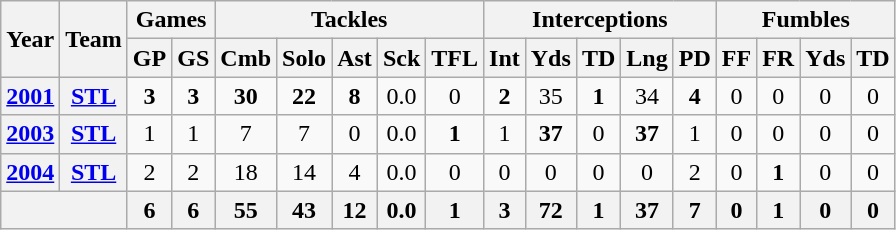<table class="wikitable" style="text-align:center">
<tr>
<th rowspan="2">Year</th>
<th rowspan="2">Team</th>
<th colspan="2">Games</th>
<th colspan="5">Tackles</th>
<th colspan="5">Interceptions</th>
<th colspan="4">Fumbles</th>
</tr>
<tr>
<th>GP</th>
<th>GS</th>
<th>Cmb</th>
<th>Solo</th>
<th>Ast</th>
<th>Sck</th>
<th>TFL</th>
<th>Int</th>
<th>Yds</th>
<th>TD</th>
<th>Lng</th>
<th>PD</th>
<th>FF</th>
<th>FR</th>
<th>Yds</th>
<th>TD</th>
</tr>
<tr>
<th><a href='#'>2001</a></th>
<th><a href='#'>STL</a></th>
<td><strong>3</strong></td>
<td><strong>3</strong></td>
<td><strong>30</strong></td>
<td><strong>22</strong></td>
<td><strong>8</strong></td>
<td>0.0</td>
<td>0</td>
<td><strong>2</strong></td>
<td>35</td>
<td><strong>1</strong></td>
<td>34</td>
<td><strong>4</strong></td>
<td>0</td>
<td>0</td>
<td>0</td>
<td>0</td>
</tr>
<tr>
<th><a href='#'>2003</a></th>
<th><a href='#'>STL</a></th>
<td>1</td>
<td>1</td>
<td>7</td>
<td>7</td>
<td>0</td>
<td>0.0</td>
<td><strong>1</strong></td>
<td>1</td>
<td><strong>37</strong></td>
<td>0</td>
<td><strong>37</strong></td>
<td>1</td>
<td>0</td>
<td>0</td>
<td>0</td>
<td>0</td>
</tr>
<tr>
<th><a href='#'>2004</a></th>
<th><a href='#'>STL</a></th>
<td>2</td>
<td>2</td>
<td>18</td>
<td>14</td>
<td>4</td>
<td>0.0</td>
<td>0</td>
<td>0</td>
<td>0</td>
<td>0</td>
<td>0</td>
<td>2</td>
<td>0</td>
<td><strong>1</strong></td>
<td>0</td>
<td>0</td>
</tr>
<tr>
<th colspan="2"></th>
<th>6</th>
<th>6</th>
<th>55</th>
<th>43</th>
<th>12</th>
<th>0.0</th>
<th>1</th>
<th>3</th>
<th>72</th>
<th>1</th>
<th>37</th>
<th>7</th>
<th>0</th>
<th>1</th>
<th>0</th>
<th>0</th>
</tr>
</table>
